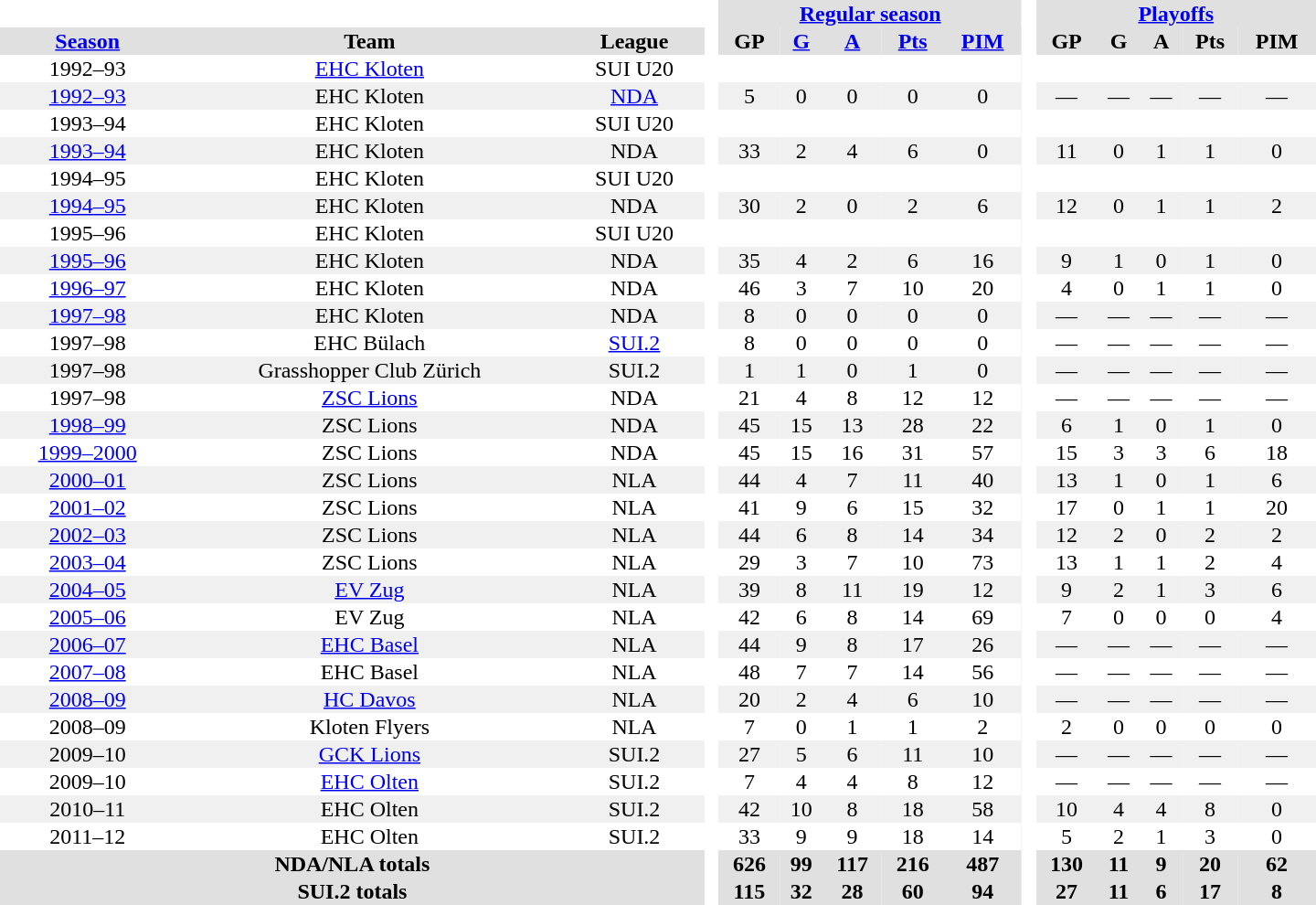<table border="0" cellpadding="1" cellspacing="0" style="text-align:center; width:60em">
<tr bgcolor="#e0e0e0">
<th colspan="3" bgcolor="#ffffff"> </th>
<th rowspan="99" bgcolor="#ffffff"> </th>
<th colspan="5"><a href='#'>Regular season</a></th>
<th rowspan="99" bgcolor="#ffffff"> </th>
<th colspan="5"><a href='#'>Playoffs</a></th>
</tr>
<tr bgcolor="#e0e0e0">
<th><a href='#'>Season</a></th>
<th>Team</th>
<th>League</th>
<th>GP</th>
<th><a href='#'>G</a></th>
<th><a href='#'>A</a></th>
<th><a href='#'>Pts</a></th>
<th><a href='#'>PIM</a></th>
<th>GP</th>
<th>G</th>
<th>A</th>
<th>Pts</th>
<th>PIM</th>
</tr>
<tr>
<td>1992–93</td>
<td><a href='#'>EHC Kloten</a></td>
<td>SUI U20</td>
<td></td>
<td></td>
<td></td>
<td></td>
<td></td>
<td></td>
<td></td>
<td></td>
<td></td>
<td></td>
</tr>
<tr bgcolor="#f0f0f0">
<td><a href='#'>1992–93</a></td>
<td>EHC Kloten</td>
<td><a href='#'>NDA</a></td>
<td>5</td>
<td>0</td>
<td>0</td>
<td>0</td>
<td>0</td>
<td>—</td>
<td>—</td>
<td>—</td>
<td>—</td>
<td>—</td>
</tr>
<tr>
<td>1993–94</td>
<td>EHC Kloten</td>
<td>SUI U20</td>
<td></td>
<td></td>
<td></td>
<td></td>
<td></td>
<td></td>
<td></td>
<td></td>
<td></td>
<td></td>
</tr>
<tr bgcolor="#f0f0f0">
<td><a href='#'>1993–94</a></td>
<td>EHC Kloten</td>
<td>NDA</td>
<td>33</td>
<td>2</td>
<td>4</td>
<td>6</td>
<td>0</td>
<td>11</td>
<td>0</td>
<td>1</td>
<td>1</td>
<td>0</td>
</tr>
<tr>
<td>1994–95</td>
<td>EHC Kloten</td>
<td>SUI U20</td>
<td></td>
<td></td>
<td></td>
<td></td>
<td></td>
<td></td>
<td></td>
<td></td>
<td></td>
<td></td>
</tr>
<tr bgcolor="#f0f0f0">
<td><a href='#'>1994–95</a></td>
<td>EHC Kloten</td>
<td>NDA</td>
<td>30</td>
<td>2</td>
<td>0</td>
<td>2</td>
<td>6</td>
<td>12</td>
<td>0</td>
<td>1</td>
<td>1</td>
<td>2</td>
</tr>
<tr>
<td>1995–96</td>
<td>EHC Kloten</td>
<td>SUI U20</td>
<td></td>
<td></td>
<td></td>
<td></td>
<td></td>
<td></td>
<td></td>
<td></td>
<td></td>
<td></td>
</tr>
<tr bgcolor="#f0f0f0">
<td><a href='#'>1995–96</a></td>
<td>EHC Kloten</td>
<td>NDA</td>
<td>35</td>
<td>4</td>
<td>2</td>
<td>6</td>
<td>16</td>
<td>9</td>
<td>1</td>
<td>0</td>
<td>1</td>
<td>0</td>
</tr>
<tr>
<td><a href='#'>1996–97</a></td>
<td>EHC Kloten</td>
<td>NDA</td>
<td>46</td>
<td>3</td>
<td>7</td>
<td>10</td>
<td>20</td>
<td>4</td>
<td>0</td>
<td>1</td>
<td>1</td>
<td>0</td>
</tr>
<tr bgcolor="#f0f0f0">
<td><a href='#'>1997–98</a></td>
<td>EHC Kloten</td>
<td>NDA</td>
<td>8</td>
<td>0</td>
<td>0</td>
<td>0</td>
<td>0</td>
<td>—</td>
<td>—</td>
<td>—</td>
<td>—</td>
<td>—</td>
</tr>
<tr>
<td>1997–98</td>
<td>EHC Bülach</td>
<td><a href='#'>SUI.2</a></td>
<td>8</td>
<td>0</td>
<td>0</td>
<td>0</td>
<td>0</td>
<td>—</td>
<td>—</td>
<td>—</td>
<td>—</td>
<td>—</td>
</tr>
<tr bgcolor="#f0f0f0">
<td>1997–98</td>
<td>Grasshopper Club Zürich</td>
<td>SUI.2</td>
<td>1</td>
<td>1</td>
<td>0</td>
<td>1</td>
<td>0</td>
<td>—</td>
<td>—</td>
<td>—</td>
<td>—</td>
<td>—</td>
</tr>
<tr>
<td>1997–98</td>
<td><a href='#'>ZSC Lions</a></td>
<td>NDA</td>
<td>21</td>
<td>4</td>
<td>8</td>
<td>12</td>
<td>12</td>
<td>—</td>
<td>—</td>
<td>—</td>
<td>—</td>
<td>—</td>
</tr>
<tr bgcolor="#f0f0f0">
<td><a href='#'>1998–99</a></td>
<td>ZSC Lions</td>
<td>NDA</td>
<td>45</td>
<td>15</td>
<td>13</td>
<td>28</td>
<td>22</td>
<td>6</td>
<td>1</td>
<td>0</td>
<td>1</td>
<td>0</td>
</tr>
<tr>
<td><a href='#'>1999–2000</a></td>
<td>ZSC Lions</td>
<td>NDA</td>
<td>45</td>
<td>15</td>
<td>16</td>
<td>31</td>
<td>57</td>
<td>15</td>
<td>3</td>
<td>3</td>
<td>6</td>
<td>18</td>
</tr>
<tr bgcolor="#f0f0f0">
<td><a href='#'>2000–01</a></td>
<td>ZSC Lions</td>
<td>NLA</td>
<td>44</td>
<td>4</td>
<td>7</td>
<td>11</td>
<td>40</td>
<td>13</td>
<td>1</td>
<td>0</td>
<td>1</td>
<td>6</td>
</tr>
<tr>
<td><a href='#'>2001–02</a></td>
<td>ZSC Lions</td>
<td>NLA</td>
<td>41</td>
<td>9</td>
<td>6</td>
<td>15</td>
<td>32</td>
<td>17</td>
<td>0</td>
<td>1</td>
<td>1</td>
<td>20</td>
</tr>
<tr bgcolor="#f0f0f0">
<td><a href='#'>2002–03</a></td>
<td>ZSC Lions</td>
<td>NLA</td>
<td>44</td>
<td>6</td>
<td>8</td>
<td>14</td>
<td>34</td>
<td>12</td>
<td>2</td>
<td>0</td>
<td>2</td>
<td>2</td>
</tr>
<tr>
<td><a href='#'>2003–04</a></td>
<td>ZSC Lions</td>
<td>NLA</td>
<td>29</td>
<td>3</td>
<td>7</td>
<td>10</td>
<td>73</td>
<td>13</td>
<td>1</td>
<td>1</td>
<td>2</td>
<td>4</td>
</tr>
<tr bgcolor="#f0f0f0">
<td><a href='#'>2004–05</a></td>
<td><a href='#'>EV Zug</a></td>
<td>NLA</td>
<td>39</td>
<td>8</td>
<td>11</td>
<td>19</td>
<td>12</td>
<td>9</td>
<td>2</td>
<td>1</td>
<td>3</td>
<td>6</td>
</tr>
<tr>
<td><a href='#'>2005–06</a></td>
<td>EV Zug</td>
<td>NLA</td>
<td>42</td>
<td>6</td>
<td>8</td>
<td>14</td>
<td>69</td>
<td>7</td>
<td>0</td>
<td>0</td>
<td>0</td>
<td>4</td>
</tr>
<tr bgcolor="#f0f0f0">
<td><a href='#'>2006–07</a></td>
<td><a href='#'>EHC Basel</a></td>
<td>NLA</td>
<td>44</td>
<td>9</td>
<td>8</td>
<td>17</td>
<td>26</td>
<td>—</td>
<td>—</td>
<td>—</td>
<td>—</td>
<td>—</td>
</tr>
<tr>
<td><a href='#'>2007–08</a></td>
<td>EHC Basel</td>
<td>NLA</td>
<td>48</td>
<td>7</td>
<td>7</td>
<td>14</td>
<td>56</td>
<td>—</td>
<td>—</td>
<td>—</td>
<td>—</td>
<td>—</td>
</tr>
<tr bgcolor="#f0f0f0">
<td><a href='#'>2008–09</a></td>
<td><a href='#'>HC Davos</a></td>
<td>NLA</td>
<td>20</td>
<td>2</td>
<td>4</td>
<td>6</td>
<td>10</td>
<td>—</td>
<td>—</td>
<td>—</td>
<td>—</td>
<td>—</td>
</tr>
<tr>
<td>2008–09</td>
<td>Kloten Flyers</td>
<td>NLA</td>
<td>7</td>
<td>0</td>
<td>1</td>
<td>1</td>
<td>2</td>
<td>2</td>
<td>0</td>
<td>0</td>
<td>0</td>
<td>0</td>
</tr>
<tr bgcolor="#f0f0f0">
<td>2009–10</td>
<td><a href='#'>GCK Lions</a></td>
<td>SUI.2</td>
<td>27</td>
<td>5</td>
<td>6</td>
<td>11</td>
<td>10</td>
<td>—</td>
<td>—</td>
<td>—</td>
<td>—</td>
<td>—</td>
</tr>
<tr>
<td>2009–10</td>
<td><a href='#'>EHC Olten</a></td>
<td>SUI.2</td>
<td>7</td>
<td>4</td>
<td>4</td>
<td>8</td>
<td>12</td>
<td>—</td>
<td>—</td>
<td>—</td>
<td>—</td>
<td>—</td>
</tr>
<tr bgcolor="#f0f0f0">
<td>2010–11</td>
<td>EHC Olten</td>
<td>SUI.2</td>
<td>42</td>
<td>10</td>
<td>8</td>
<td>18</td>
<td>58</td>
<td>10</td>
<td>4</td>
<td>4</td>
<td>8</td>
<td>0</td>
</tr>
<tr>
<td>2011–12</td>
<td>EHC Olten</td>
<td>SUI.2</td>
<td>33</td>
<td>9</td>
<td>9</td>
<td>18</td>
<td>14</td>
<td>5</td>
<td>2</td>
<td>1</td>
<td>3</td>
<td>0</td>
</tr>
<tr bgcolor="#e0e0e0">
<th colspan="3">NDA/NLA totals</th>
<th>626</th>
<th>99</th>
<th>117</th>
<th>216</th>
<th>487</th>
<th>130</th>
<th>11</th>
<th>9</th>
<th>20</th>
<th>62</th>
</tr>
<tr bgcolor="#e0e0e0">
<th colspan="3">SUI.2 totals</th>
<th>115</th>
<th>32</th>
<th>28</th>
<th>60</th>
<th>94</th>
<th>27</th>
<th>11</th>
<th>6</th>
<th>17</th>
<th>8</th>
</tr>
</table>
